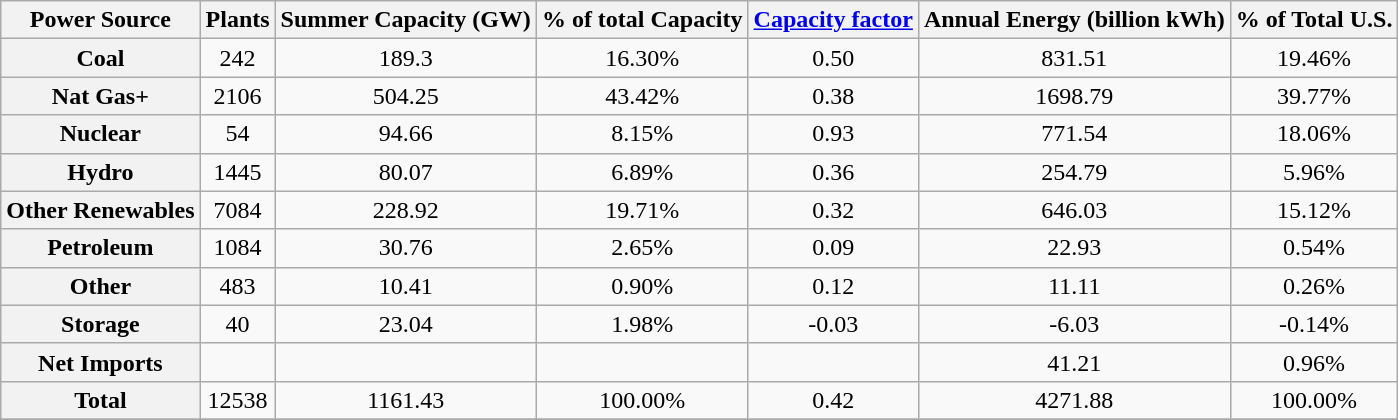<table class="wikitable sortable" style="text-align:center">
<tr>
<th scope="col">Power Source</th>
<th scope="col">Plants</th>
<th scope="col">Summer Capacity (GW)</th>
<th scope="col">% of total Capacity</th>
<th scope="col"><a href='#'>Capacity factor</a></th>
<th scope="col">Annual Energy (billion kWh)</th>
<th scope="col">% of Total U.S.</th>
</tr>
<tr>
<th scope="row"><strong> Coal</strong></th>
<td>242</td>
<td>189.3</td>
<td>16.30%</td>
<td>0.50</td>
<td>831.51</td>
<td>19.46%</td>
</tr>
<tr>
<th scope="row"><strong> Nat Gas+</strong></th>
<td>2106</td>
<td>504.25</td>
<td>43.42%</td>
<td>0.38</td>
<td>1698.79</td>
<td>39.77%</td>
</tr>
<tr>
<th scope="row"><strong> Nuclear</strong></th>
<td>54</td>
<td>94.66</td>
<td>8.15%</td>
<td>0.93</td>
<td>771.54</td>
<td>18.06%</td>
</tr>
<tr>
<th scope="row"><strong> Hydro</strong></th>
<td>1445</td>
<td>80.07</td>
<td>6.89%</td>
<td>0.36</td>
<td>254.79</td>
<td>5.96%</td>
</tr>
<tr>
<th scope="row"><strong>Other Renewables</strong></th>
<td>7084</td>
<td>228.92</td>
<td>19.71%</td>
<td>0.32</td>
<td>646.03</td>
<td>15.12%</td>
</tr>
<tr>
<th scope="row"><strong> Petroleum</strong></th>
<td>1084</td>
<td>30.76</td>
<td>2.65%</td>
<td>0.09</td>
<td>22.93</td>
<td>0.54%</td>
</tr>
<tr>
<th scope="row"><strong> Other</strong></th>
<td>483</td>
<td>10.41</td>
<td>0.90%</td>
<td>0.12</td>
<td>11.11</td>
<td>0.26%</td>
</tr>
<tr>
<th scope="row"><strong> Storage</strong></th>
<td>40</td>
<td>23.04</td>
<td>1.98%</td>
<td>-0.03</td>
<td>-6.03</td>
<td>-0.14%</td>
</tr>
<tr>
<th scope="row"><strong> Net Imports</strong></th>
<td></td>
<td></td>
<td></td>
<td></td>
<td>41.21</td>
<td>0.96%</td>
</tr>
<tr class="sortbottom">
<th scope="row"><strong> Total</strong></th>
<td>12538</td>
<td>1161.43</td>
<td>100.00%</td>
<td>0.42</td>
<td>4271.88</td>
<td>100.00%</td>
</tr>
<tr>
</tr>
</table>
